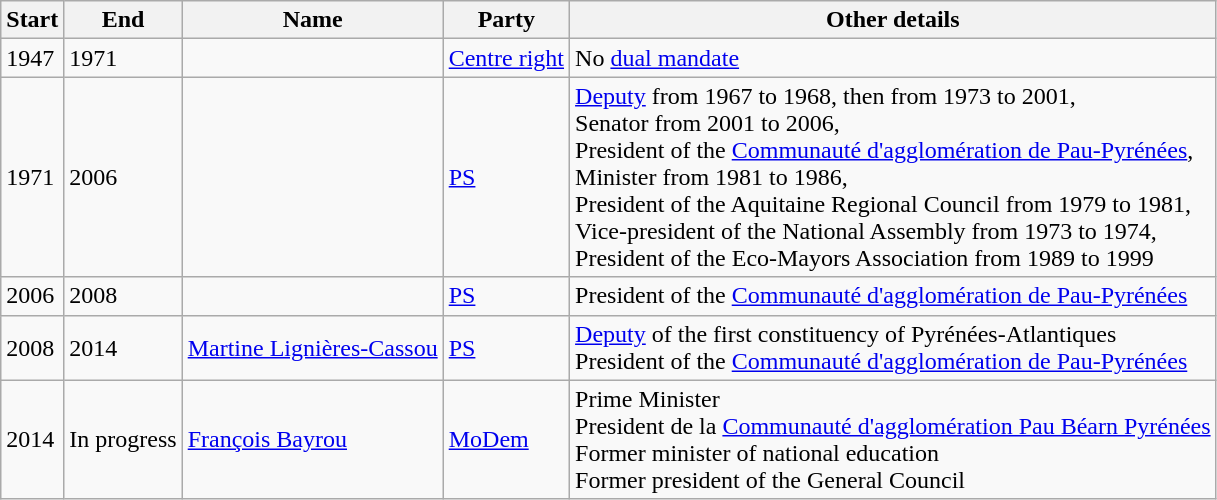<table border="1" class="wikitable">
<tr>
<th>Start</th>
<th>End</th>
<th>Name</th>
<th>Party</th>
<th>Other details</th>
</tr>
<tr>
<td>1947</td>
<td>1971</td>
<td></td>
<td><a href='#'>Centre right</a></td>
<td>No <a href='#'>dual mandate</a></td>
</tr>
<tr>
<td>1971</td>
<td>2006</td>
<td></td>
<td><a href='#'>PS</a></td>
<td><a href='#'>Deputy</a> from 1967 to 1968, then from 1973 to 2001, <br> Senator from 2001 to 2006, <br> President of the <a href='#'>Communauté d'agglomération de Pau-Pyrénées</a>, <br> Minister from 1981 to 1986, <br>President of the Aquitaine Regional Council from 1979 to 1981, <br> Vice-president of the National Assembly from 1973 to 1974,<br> President of the Eco-Mayors Association from 1989 to 1999</td>
</tr>
<tr>
<td>2006</td>
<td>2008</td>
<td></td>
<td><a href='#'>PS</a></td>
<td>President of the <a href='#'>Communauté d'agglomération de Pau-Pyrénées</a></td>
</tr>
<tr>
<td>2008</td>
<td>2014</td>
<td><a href='#'>Martine Lignières-Cassou</a></td>
<td><a href='#'>PS</a></td>
<td><a href='#'>Deputy</a> of the first constituency of Pyrénées-Atlantiques<br> President of the <a href='#'>Communauté d'agglomération de Pau-Pyrénées</a></td>
</tr>
<tr>
<td>2014</td>
<td>In progress</td>
<td><a href='#'>François Bayrou</a></td>
<td><a href='#'>MoDem</a></td>
<td>Prime Minister<br>President de la <a href='#'>Communauté d'agglomération Pau Béarn Pyrénées</a> <br>Former minister of national education <br>Former president of the General Council</td>
</tr>
</table>
